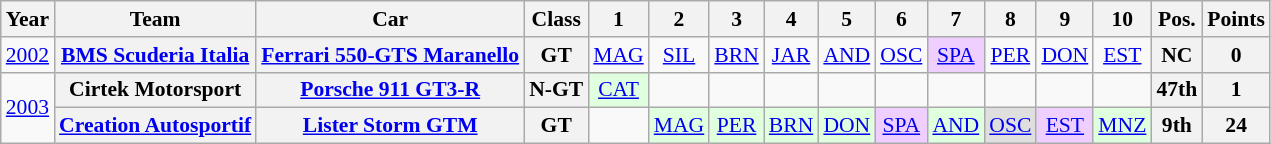<table class="wikitable" border="1" style="text-align:center; font-size:90%;">
<tr>
<th>Year</th>
<th>Team</th>
<th>Car</th>
<th>Class</th>
<th>1</th>
<th>2</th>
<th>3</th>
<th>4</th>
<th>5</th>
<th>6</th>
<th>7</th>
<th>8</th>
<th>9</th>
<th>10</th>
<th>Pos.</th>
<th>Points</th>
</tr>
<tr>
<td><a href='#'>2002</a></td>
<th><a href='#'>BMS Scuderia Italia</a></th>
<th><a href='#'>Ferrari 550-GTS Maranello</a></th>
<th>GT</th>
<td><a href='#'>MAG</a></td>
<td><a href='#'>SIL</a></td>
<td><a href='#'>BRN</a></td>
<td><a href='#'>JAR</a></td>
<td><a href='#'>AND</a></td>
<td><a href='#'>OSC</a></td>
<td style="background:#EFCFFF;"><a href='#'>SPA</a><br></td>
<td><a href='#'>PER</a></td>
<td><a href='#'>DON</a></td>
<td><a href='#'>EST</a></td>
<th>NC</th>
<th>0</th>
</tr>
<tr>
<td rowspan="2"><a href='#'>2003</a></td>
<th>Cirtek Motorsport</th>
<th><a href='#'>Porsche 911 GT3-R</a></th>
<th>N-GT</th>
<td style="background:#DFFFDF;"><a href='#'>CAT</a><br></td>
<td></td>
<td></td>
<td></td>
<td></td>
<td></td>
<td></td>
<td></td>
<td></td>
<td></td>
<th>47th</th>
<th>1</th>
</tr>
<tr>
<th><a href='#'>Creation Autosportif</a></th>
<th><a href='#'>Lister Storm GTM</a></th>
<th>GT</th>
<td></td>
<td style="background:#DFFFDF;"><a href='#'>MAG</a><br></td>
<td style="background:#DFFFDF;"><a href='#'>PER</a><br></td>
<td style="background:#DFFFDF;"><a href='#'>BRN</a><br></td>
<td style="background:#DFFFDF;"><a href='#'>DON</a><br></td>
<td style="background:#EFCFFF;"><a href='#'>SPA</a><br></td>
<td style="background:#DFFFDF;"><a href='#'>AND</a><br></td>
<td style="background:#DFDFDF;"><a href='#'>OSC</a><br></td>
<td style="background:#EFCFFF;"><a href='#'>EST</a><br></td>
<td style="background:#DFFFDF;"><a href='#'>MNZ</a><br></td>
<th>9th</th>
<th>24</th>
</tr>
</table>
